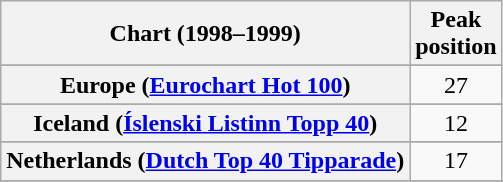<table class="wikitable sortable plainrowheaders" style="text-align:center">
<tr>
<th>Chart (1998–1999)</th>
<th>Peak<br>position</th>
</tr>
<tr>
</tr>
<tr>
<th scope="row">Europe (<a href='#'>Eurochart Hot 100</a>)</th>
<td>27</td>
</tr>
<tr>
</tr>
<tr>
<th scope="row">Iceland (<a href='#'>Íslenski Listinn Topp 40</a>)</th>
<td>12</td>
</tr>
<tr>
</tr>
<tr>
<th scope="row">Netherlands (<a href='#'>Dutch Top 40 Tipparade</a>)</th>
<td>17</td>
</tr>
<tr>
</tr>
<tr>
</tr>
<tr>
</tr>
<tr>
</tr>
<tr>
</tr>
</table>
